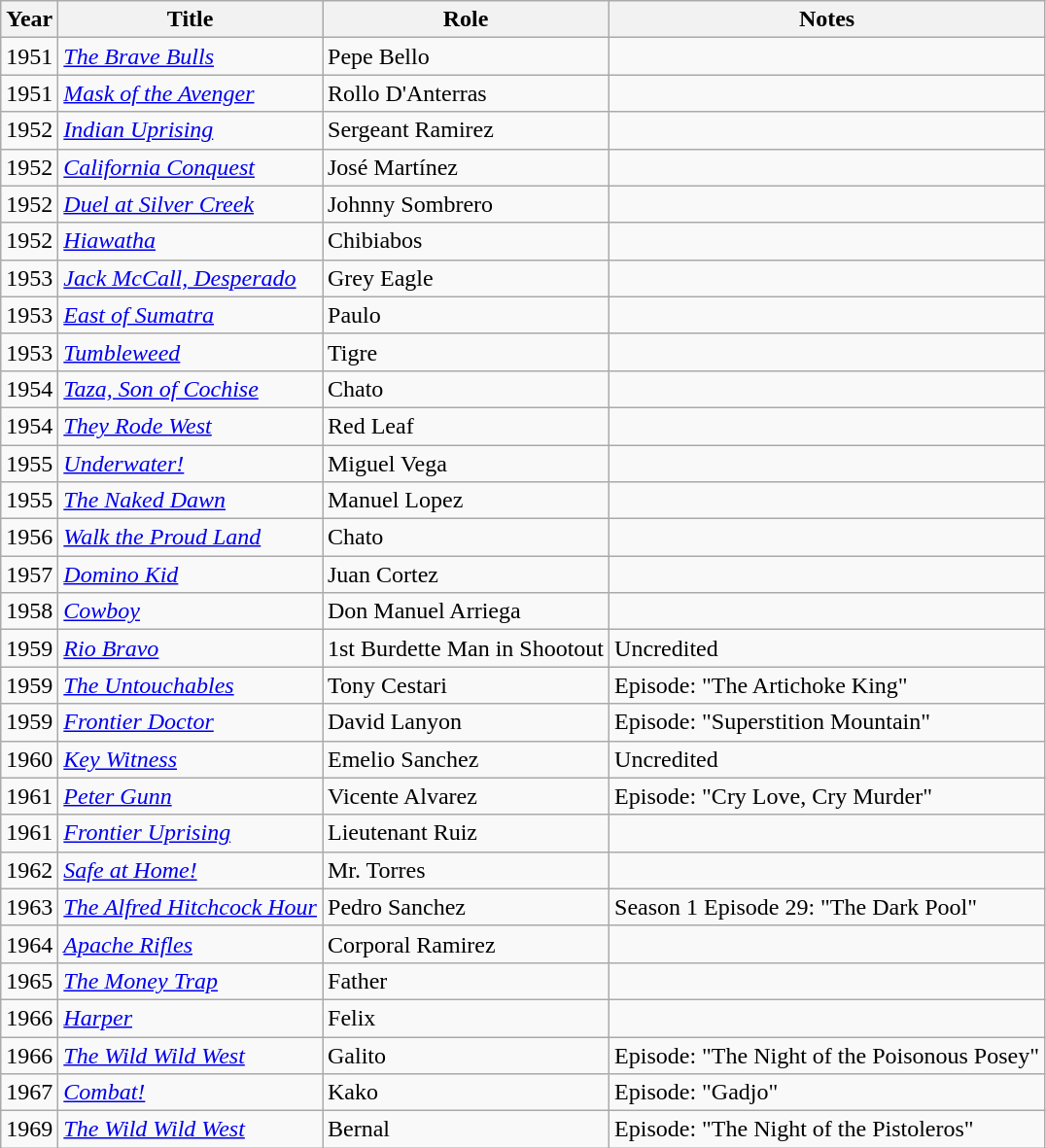<table class="wikitable">
<tr>
<th>Year</th>
<th>Title</th>
<th>Role</th>
<th>Notes</th>
</tr>
<tr>
<td>1951</td>
<td><em><a href='#'>The Brave Bulls</a></em></td>
<td>Pepe Bello</td>
<td></td>
</tr>
<tr>
<td>1951</td>
<td><em><a href='#'>Mask of the Avenger</a></em></td>
<td>Rollo D'Anterras</td>
<td></td>
</tr>
<tr>
<td>1952</td>
<td><em><a href='#'>Indian Uprising</a></em></td>
<td>Sergeant Ramirez</td>
<td></td>
</tr>
<tr>
<td>1952</td>
<td><em><a href='#'>California Conquest</a></em></td>
<td>José Martínez</td>
<td></td>
</tr>
<tr>
<td>1952</td>
<td><em><a href='#'>Duel at Silver Creek</a></em></td>
<td>Johnny Sombrero</td>
<td></td>
</tr>
<tr>
<td>1952</td>
<td><em><a href='#'>Hiawatha</a></em></td>
<td>Chibiabos</td>
<td></td>
</tr>
<tr>
<td>1953</td>
<td><em><a href='#'>Jack McCall, Desperado</a></em></td>
<td>Grey Eagle</td>
<td></td>
</tr>
<tr>
<td>1953</td>
<td><em><a href='#'>East of Sumatra</a></em></td>
<td>Paulo</td>
<td></td>
</tr>
<tr>
<td>1953</td>
<td><em><a href='#'>Tumbleweed</a></em></td>
<td>Tigre</td>
<td></td>
</tr>
<tr>
<td>1954</td>
<td><em><a href='#'>Taza, Son of Cochise</a></em></td>
<td>Chato</td>
<td></td>
</tr>
<tr>
<td>1954</td>
<td><em><a href='#'>They Rode West</a></em></td>
<td>Red Leaf</td>
<td></td>
</tr>
<tr>
<td>1955</td>
<td><em><a href='#'>Underwater!</a></em></td>
<td>Miguel Vega</td>
<td></td>
</tr>
<tr>
<td>1955</td>
<td><em><a href='#'>The Naked Dawn</a></em></td>
<td>Manuel Lopez</td>
<td></td>
</tr>
<tr>
<td>1956</td>
<td><em><a href='#'>Walk the Proud Land</a></em></td>
<td>Chato</td>
<td></td>
</tr>
<tr>
<td>1957</td>
<td><em><a href='#'>Domino Kid</a></em></td>
<td>Juan Cortez</td>
<td></td>
</tr>
<tr>
<td>1958</td>
<td><em><a href='#'>Cowboy</a></em></td>
<td>Don Manuel Arriega</td>
<td></td>
</tr>
<tr>
<td>1959</td>
<td><em><a href='#'>Rio Bravo</a></em></td>
<td>1st Burdette Man in Shootout</td>
<td>Uncredited</td>
</tr>
<tr>
<td>1959</td>
<td><em><a href='#'>The Untouchables</a></em></td>
<td>Tony Cestari</td>
<td>Episode: "The Artichoke King"</td>
</tr>
<tr>
<td>1959</td>
<td><em><a href='#'>Frontier Doctor</a></em></td>
<td>David Lanyon</td>
<td>Episode: "Superstition Mountain"</td>
</tr>
<tr>
<td>1960</td>
<td><em><a href='#'>Key Witness</a></em></td>
<td>Emelio Sanchez</td>
<td>Uncredited</td>
</tr>
<tr>
<td>1961</td>
<td><em><a href='#'>Peter Gunn</a></em></td>
<td>Vicente Alvarez</td>
<td>Episode: "Cry Love, Cry Murder"</td>
</tr>
<tr>
<td>1961</td>
<td><em><a href='#'>Frontier Uprising</a></em></td>
<td>Lieutenant Ruiz</td>
<td></td>
</tr>
<tr>
<td>1962</td>
<td><em><a href='#'>Safe at Home!</a></em></td>
<td>Mr. Torres</td>
<td></td>
</tr>
<tr>
<td>1963</td>
<td><em><a href='#'>The Alfred Hitchcock Hour</a></em></td>
<td>Pedro Sanchez</td>
<td>Season 1 Episode 29: "The Dark Pool"</td>
</tr>
<tr>
<td>1964</td>
<td><em><a href='#'>Apache Rifles</a></em></td>
<td>Corporal Ramirez</td>
<td></td>
</tr>
<tr>
<td>1965</td>
<td><em><a href='#'>The Money Trap</a></em></td>
<td>Father</td>
<td></td>
</tr>
<tr>
<td>1966</td>
<td><em><a href='#'>Harper</a></em></td>
<td>Felix</td>
<td></td>
</tr>
<tr>
<td>1966</td>
<td><em><a href='#'>The Wild Wild West</a></em></td>
<td>Galito</td>
<td>Episode: "The Night of the Poisonous Posey"</td>
</tr>
<tr>
<td>1967</td>
<td><em><a href='#'>Combat!</a></em></td>
<td>Kako</td>
<td>Episode: "Gadjo"</td>
</tr>
<tr>
<td>1969</td>
<td><em><a href='#'>The Wild Wild West</a></em></td>
<td>Bernal</td>
<td>Episode: "The Night of the Pistoleros"</td>
</tr>
</table>
